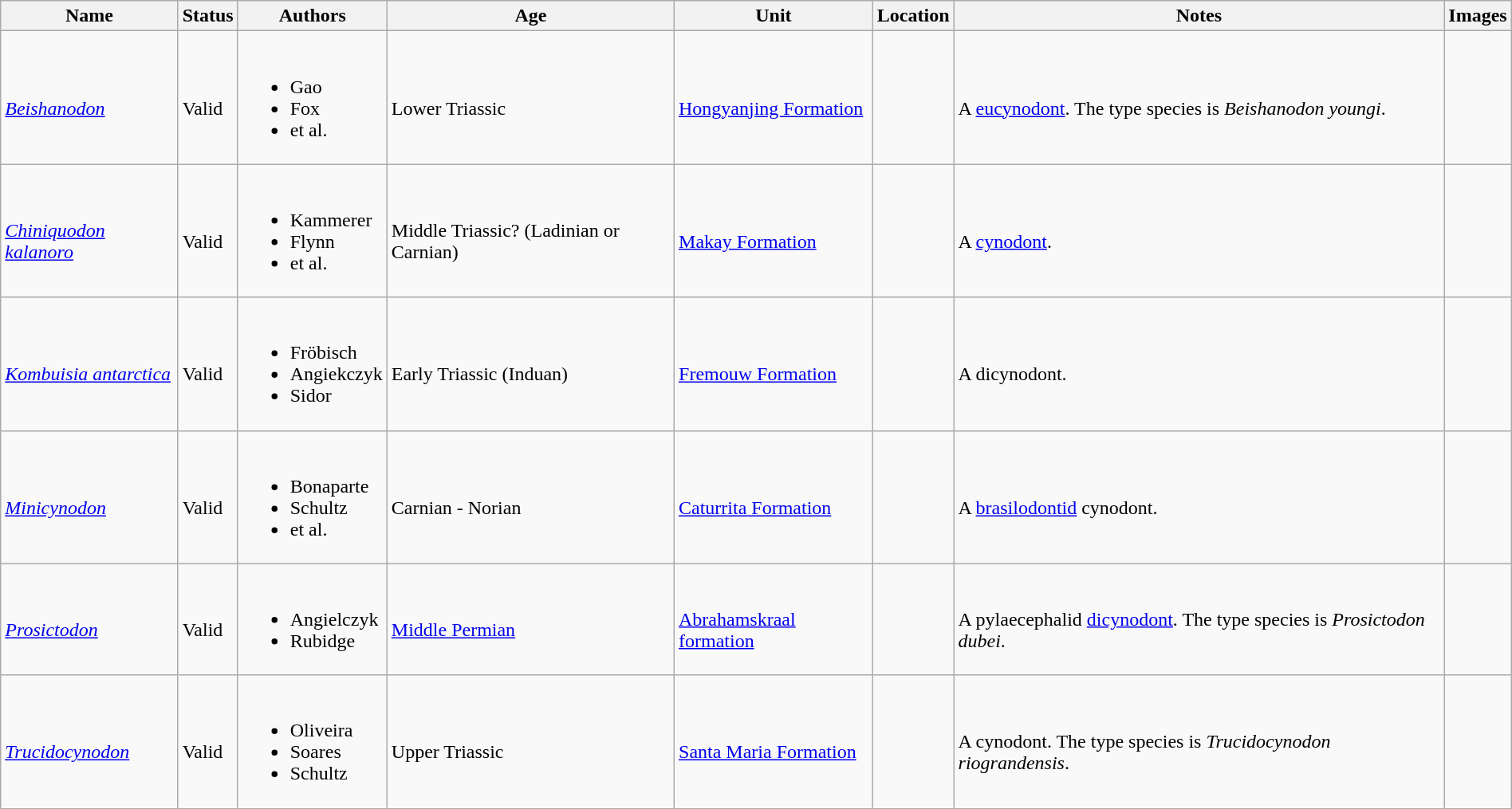<table class="wikitable sortable" align="center" width="100%">
<tr>
<th>Name</th>
<th>Status</th>
<th>Authors</th>
<th>Age</th>
<th>Unit</th>
<th>Location</th>
<th>Notes</th>
<th>Images</th>
</tr>
<tr>
<td><br><em><a href='#'>Beishanodon</a></em></td>
<td><br>Valid</td>
<td><br><ul><li>Gao</li><li>Fox</li><li>et al.</li></ul></td>
<td><br>Lower Triassic</td>
<td><br><a href='#'>Hongyanjing Formation</a></td>
<td><br></td>
<td><br>A <a href='#'>eucynodont</a>. The type species is <em>Beishanodon youngi</em>.</td>
<td></td>
</tr>
<tr>
<td><br><em><a href='#'>Chiniquodon kalanoro</a></em></td>
<td><br>Valid</td>
<td><br><ul><li>Kammerer</li><li>Flynn</li><li>et al.</li></ul></td>
<td><br>Middle Triassic? (Ladinian or Carnian)</td>
<td><br><a href='#'>Makay Formation</a></td>
<td><br></td>
<td><br>A <a href='#'>cynodont</a>.</td>
<td><br></td>
</tr>
<tr>
<td><br><em><a href='#'>Kombuisia antarctica</a></em></td>
<td><br>Valid</td>
<td><br><ul><li>Fröbisch</li><li>Angiekczyk</li><li>Sidor</li></ul></td>
<td><br>Early Triassic (Induan)</td>
<td><br><a href='#'>Fremouw Formation</a></td>
<td><br></td>
<td><br>A dicynodont.</td>
<td></td>
</tr>
<tr>
<td><br><em><a href='#'>Minicynodon</a></em></td>
<td><br>Valid</td>
<td><br><ul><li>Bonaparte</li><li>Schultz</li><li>et al.</li></ul></td>
<td><br>Carnian - Norian</td>
<td><br><a href='#'>Caturrita Formation</a></td>
<td><br></td>
<td><br>A <a href='#'>brasilodontid</a> cynodont.</td>
<td></td>
</tr>
<tr>
<td><br><em><a href='#'>Prosictodon</a></em></td>
<td><br>Valid</td>
<td><br><ul><li>Angielczyk</li><li>Rubidge</li></ul></td>
<td><br><a href='#'>Middle Permian</a></td>
<td><br><a href='#'>Abrahamskraal formation</a></td>
<td><br></td>
<td><br>A pylaecephalid <a href='#'>dicynodont</a>. The type species is <em>Prosictodon dubei</em>.</td>
<td></td>
</tr>
<tr>
<td><br><em><a href='#'>Trucidocynodon</a></em></td>
<td><br>Valid</td>
<td><br><ul><li>Oliveira</li><li>Soares</li><li>Schultz</li></ul></td>
<td><br>Upper Triassic</td>
<td><br><a href='#'>Santa Maria Formation</a></td>
<td><br></td>
<td><br>A cynodont. The type species is <em>Trucidocynodon riograndensis</em>.</td>
<td></td>
</tr>
</table>
